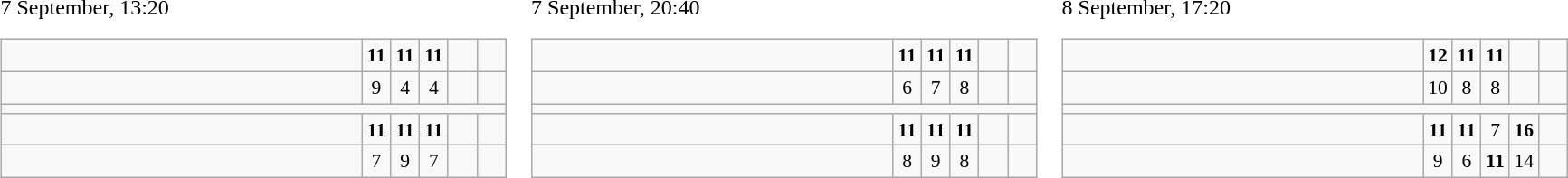<table>
<tr>
<td>7 September, 13:20<br><table class="wikitable" style="text-align:center; font-size:90%;">
<tr>
<td style="width:18em; text-align:left;"><strong></strong></td>
<td style="width:1em"><strong>11</strong></td>
<td style="width:1em"><strong>11</strong></td>
<td style="width:1em"><strong>11</strong></td>
<td style="width:1em"></td>
<td style="width:1em"></td>
</tr>
<tr>
<td style="text-align:left;"></td>
<td>9</td>
<td>4</td>
<td>4</td>
<td></td>
<td></td>
</tr>
<tr>
<td colspan="6"></td>
</tr>
<tr>
<td style="text-align:left;"><strong></strong></td>
<td><strong>11</strong></td>
<td><strong>11</strong></td>
<td><strong>11</strong></td>
<td></td>
<td></td>
</tr>
<tr>
<td style="text-align:left;"></td>
<td>7</td>
<td>9</td>
<td>7</td>
<td></td>
<td></td>
</tr>
</table>
</td>
<td>7 September, 20:40<br><table class="wikitable" style="text-align:center; font-size:90%;">
<tr>
<td style="width:18em; text-align:left;"><strong></strong></td>
<td style="width:1em"><strong>11</strong></td>
<td style="width:1em"><strong>11</strong></td>
<td style="width:1em"><strong>11</strong></td>
<td style="width:1em"></td>
<td style="width:1em"></td>
</tr>
<tr>
<td style="text-align:left;"></td>
<td>6</td>
<td>7</td>
<td>8</td>
<td></td>
<td></td>
</tr>
<tr>
<td colspan="6"></td>
</tr>
<tr>
<td style="text-align:left;"><strong></strong></td>
<td><strong>11</strong></td>
<td><strong>11</strong></td>
<td><strong>11</strong></td>
<td></td>
<td></td>
</tr>
<tr>
<td style="text-align:left;"></td>
<td>8</td>
<td>9</td>
<td>8</td>
<td></td>
<td></td>
</tr>
</table>
</td>
<td>8 September, 17:20<br><table class="wikitable" style="text-align:center; font-size:90%;">
<tr>
<td style="width:18em; text-align:left;"><strong></strong></td>
<td style="width:1em"><strong>12</strong></td>
<td style="width:1em"><strong>11</strong></td>
<td style="width:1em"><strong>11</strong></td>
<td style="width:1em"></td>
<td style="width:1em"></td>
</tr>
<tr>
<td style="text-align:left;"></td>
<td>10</td>
<td>8</td>
<td>8</td>
<td></td>
<td></td>
</tr>
<tr>
<td colspan="6"></td>
</tr>
<tr>
<td style="text-align:left;"><strong></strong></td>
<td><strong>11</strong></td>
<td><strong>11</strong></td>
<td>7</td>
<td><strong>16</strong></td>
<td></td>
</tr>
<tr>
<td style="text-align:left;"></td>
<td>9</td>
<td>6</td>
<td><strong>11</strong></td>
<td>14</td>
<td></td>
</tr>
</table>
</td>
</tr>
</table>
